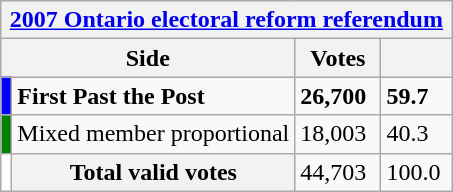<table class="wikitable" style="font-size: 95; clear:both">
<tr style="background:#e9e9e9;">
<th colspan=4><a href='#'>2007 Ontario electoral reform referendum</a></th>
</tr>
<tr style="background:#e9e9e9;">
<th colspan=2 style="width: 130px">Side</th>
<th style="width: 50px">Votes</th>
<th style="width: 40px"></th>
</tr>
<tr>
<td style="background:blue;"></td>
<td><strong>First Past the Post</strong></td>
<td><strong>26,700</strong></td>
<td><strong>59.7</strong></td>
</tr>
<tr>
<td style="background:green;"></td>
<td>Mixed member proportional</td>
<td>18,003</td>
<td>40.3</td>
</tr>
<tr>
<td bgcolor="white"></td>
<th>Total valid votes</th>
<td>44,703</td>
<td>100.0</td>
</tr>
</table>
